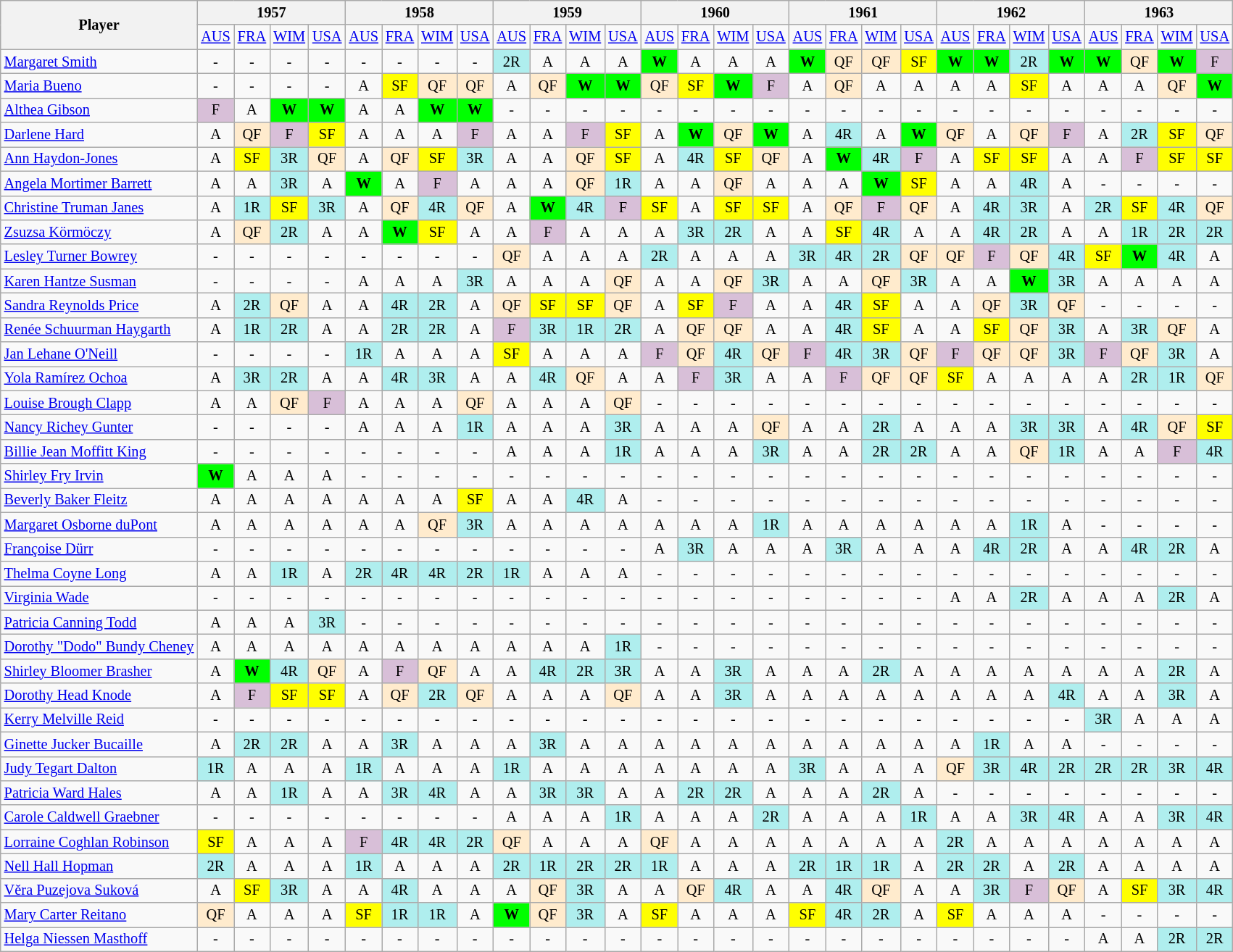<table class="wikitable" style="font-size:85%;">
<tr>
<th rowspan="2">Player</th>
<th colspan="4">1957</th>
<th colspan="4">1958</th>
<th colspan="4">1959</th>
<th colspan="4">1960</th>
<th colspan="4">1961</th>
<th colspan="4">1962</th>
<th colspan="4">1963</th>
</tr>
<tr>
<td><a href='#'>AUS</a></td>
<td><a href='#'>FRA</a></td>
<td><a href='#'>WIM</a></td>
<td><a href='#'>USA</a></td>
<td><a href='#'>AUS</a></td>
<td><a href='#'>FRA</a></td>
<td><a href='#'>WIM</a></td>
<td><a href='#'>USA</a></td>
<td><a href='#'>AUS</a></td>
<td><a href='#'>FRA</a></td>
<td><a href='#'>WIM</a></td>
<td><a href='#'>USA</a></td>
<td><a href='#'>AUS</a></td>
<td><a href='#'>FRA</a></td>
<td><a href='#'>WIM</a></td>
<td><a href='#'>USA</a></td>
<td><a href='#'>AUS</a></td>
<td><a href='#'>FRA</a></td>
<td><a href='#'>WIM</a></td>
<td><a href='#'>USA</a></td>
<td><a href='#'>AUS</a></td>
<td><a href='#'>FRA</a></td>
<td><a href='#'>WIM</a></td>
<td><a href='#'>USA</a></td>
<td><a href='#'>AUS</a></td>
<td><a href='#'>FRA</a></td>
<td><a href='#'>WIM</a></td>
<td><a href='#'>USA</a></td>
</tr>
<tr align="center">
<td align="left"> <a href='#'>Margaret Smith</a></td>
<td>-</td>
<td>-</td>
<td>-</td>
<td>-</td>
<td>-</td>
<td>-</td>
<td>-</td>
<td>-</td>
<td style="background:#afeeee;">2R</td>
<td>A</td>
<td>A</td>
<td>A</td>
<td style="background:#00ff00;"><strong>W</strong></td>
<td>A</td>
<td>A</td>
<td>A</td>
<td style="background:#00ff00;"><strong>W</strong></td>
<td style="background:#ffebcd;">QF</td>
<td style="background:#ffebcd;">QF</td>
<td style="background:yellow;">SF</td>
<td style="background:#00ff00;"><strong>W</strong></td>
<td style="background:#00ff00;"><strong>W</strong></td>
<td style="background:#afeeee;">2R</td>
<td style="background:#00ff00;"><strong>W</strong></td>
<td style="background:#00ff00;"><strong>W</strong></td>
<td style="background:#ffebcd;">QF</td>
<td style="background:#00ff00;"><strong>W</strong></td>
<td style="background:#D8BFD8;">F</td>
</tr>
<tr align="center">
<td align="left"> <a href='#'>Maria Bueno</a></td>
<td>-</td>
<td>-</td>
<td>-</td>
<td>-</td>
<td>A</td>
<td style="background:yellow;">SF</td>
<td style="background:#ffebcd;">QF</td>
<td style="background:#ffebcd;">QF</td>
<td>A</td>
<td style="background:#ffebcd;">QF</td>
<td style="background:#00ff00;"><strong>W</strong></td>
<td style="background:#00ff00;"><strong>W</strong></td>
<td style="background:#ffebcd;">QF</td>
<td style="background:yellow;">SF</td>
<td style="background:#00ff00;"><strong>W</strong></td>
<td style="background:#D8BFD8;">F</td>
<td>A</td>
<td style="background:#ffebcd;">QF</td>
<td>A</td>
<td>A</td>
<td>A</td>
<td>A</td>
<td style="background:yellow;">SF</td>
<td>A</td>
<td>A</td>
<td>A</td>
<td style="background:#ffebcd;">QF</td>
<td style="background:#00ff00;"><strong>W</strong></td>
</tr>
<tr align="center">
<td align="left"> <a href='#'>Althea Gibson</a></td>
<td style="background:#D8BFD8;">F</td>
<td>A</td>
<td style="background:#00ff00;"><strong>W</strong></td>
<td style="background:#00ff00;"><strong>W</strong></td>
<td>A</td>
<td>A</td>
<td style="background:#00ff00;"><strong>W</strong></td>
<td style="background:#00ff00;"><strong>W</strong></td>
<td>-</td>
<td>-</td>
<td>-</td>
<td>-</td>
<td>-</td>
<td>-</td>
<td>-</td>
<td>-</td>
<td>-</td>
<td>-</td>
<td>-</td>
<td>-</td>
<td>-</td>
<td>-</td>
<td>-</td>
<td>-</td>
<td>-</td>
<td>-</td>
<td>-</td>
<td>-</td>
</tr>
<tr align="center">
<td align="left"> <a href='#'>Darlene Hard</a></td>
<td>A</td>
<td style="background:#ffebcd;">QF</td>
<td style="background:#D8BFD8;">F</td>
<td style="background:yellow;">SF</td>
<td>A</td>
<td>A</td>
<td>A</td>
<td style="background:#D8BFD8;">F</td>
<td>A</td>
<td>A</td>
<td style="background:#D8BFD8;">F</td>
<td style="background:yellow;">SF</td>
<td>A</td>
<td style="background:#00ff00;"><strong>W</strong></td>
<td style="background:#ffebcd;">QF</td>
<td style="background:#00ff00;"><strong>W</strong></td>
<td>A</td>
<td style="background:#afeeee;">4R</td>
<td>A</td>
<td style="background:#00ff00;"><strong>W</strong></td>
<td style="background:#ffebcd;">QF</td>
<td>A</td>
<td style="background:#ffebcd;">QF</td>
<td style="background:#D8BFD8;">F</td>
<td>A</td>
<td style="background:#afeeee;">2R</td>
<td style="background:yellow;">SF</td>
<td style="background:#ffebcd;">QF</td>
</tr>
<tr align="center">
<td align="left"> <a href='#'>Ann Haydon-Jones</a></td>
<td>A</td>
<td style="background:yellow;">SF</td>
<td style="background:#afeeee;">3R</td>
<td style="background:#ffebcd;">QF</td>
<td>A</td>
<td style="background:#ffebcd;">QF</td>
<td style="background:yellow;">SF</td>
<td style="background:#afeeee;">3R</td>
<td>A</td>
<td>A</td>
<td style="background:#ffebcd;">QF</td>
<td style="background:yellow;">SF</td>
<td>A</td>
<td style="background:#afeeee;">4R</td>
<td style="background:yellow;">SF</td>
<td style="background:#ffebcd;">QF</td>
<td>A</td>
<td style="background:#00ff00;"><strong>W</strong></td>
<td style="background:#afeeee;">4R</td>
<td style="background:#D8BFD8;">F</td>
<td>A</td>
<td style="background:yellow;">SF</td>
<td style="background:yellow;">SF</td>
<td>A</td>
<td>A</td>
<td style="background:#D8BFD8;">F</td>
<td style="background:yellow;">SF</td>
<td style="background:yellow;">SF</td>
</tr>
<tr align="center">
<td align="left"> <a href='#'>Angela Mortimer Barrett</a></td>
<td>A</td>
<td>A</td>
<td style="background:#afeeee;">3R</td>
<td>A</td>
<td style="background:#00ff00;"><strong>W</strong></td>
<td>A</td>
<td style="background:#D8BFD8;">F</td>
<td>A</td>
<td>A</td>
<td>A</td>
<td style="background:#ffebcd;">QF</td>
<td style="background:#afeeee;">1R</td>
<td>A</td>
<td>A</td>
<td style="background:#ffebcd;">QF</td>
<td>A</td>
<td>A</td>
<td>A</td>
<td style="background:#00ff00;"><strong>W</strong></td>
<td style="background:yellow;">SF</td>
<td>A</td>
<td>A</td>
<td style="background:#afeeee;">4R</td>
<td>A</td>
<td>-</td>
<td>-</td>
<td>-</td>
<td>-</td>
</tr>
<tr align="center">
<td align="left"> <a href='#'>Christine Truman Janes</a></td>
<td>A</td>
<td style="background:#afeeee;">1R</td>
<td style="background:yellow;">SF</td>
<td style="background:#afeeee;">3R</td>
<td>A</td>
<td style="background:#ffebcd;">QF</td>
<td style="background:#afeeee;">4R</td>
<td style="background:#ffebcd;">QF</td>
<td>A</td>
<td style="background:#00ff00;"><strong>W</strong></td>
<td style="background:#afeeee;">4R</td>
<td style="background:#D8BFD8;">F</td>
<td style="background:yellow;">SF</td>
<td>A</td>
<td style="background:yellow;">SF</td>
<td style="background:yellow;">SF</td>
<td>A</td>
<td style="background:#ffebcd;">QF</td>
<td style="background:#D8BFD8;">F</td>
<td style="background:#ffebcd;">QF</td>
<td>A</td>
<td style="background:#afeeee;">4R</td>
<td style="background:#afeeee;">3R</td>
<td>A</td>
<td style="background:#afeeee;">2R</td>
<td style="background:yellow;">SF</td>
<td style="background:#afeeee;">4R</td>
<td style="background:#ffebcd;">QF</td>
</tr>
<tr align="center">
<td align="left"> <a href='#'>Zsuzsa Körmöczy</a></td>
<td>A</td>
<td style="background:#ffebcd;">QF</td>
<td style="background:#afeeee;">2R</td>
<td>A</td>
<td>A</td>
<td style="background:#00ff00;"><strong>W</strong></td>
<td style="background:yellow;">SF</td>
<td>A</td>
<td>A</td>
<td style="background:#D8BFD8;">F</td>
<td>A</td>
<td>A</td>
<td>A</td>
<td style="background:#afeeee;">3R</td>
<td style="background:#afeeee;">2R</td>
<td>A</td>
<td>A</td>
<td style="background:yellow;">SF</td>
<td style="background:#afeeee;">4R</td>
<td>A</td>
<td>A</td>
<td style="background:#afeeee;">4R</td>
<td style="background:#afeeee;">2R</td>
<td>A</td>
<td>A</td>
<td style="background:#afeeee;">1R</td>
<td style="background:#afeeee;">2R</td>
<td style="background:#afeeee;">2R</td>
</tr>
<tr align="center">
<td align="left"> <a href='#'>Lesley Turner Bowrey</a></td>
<td>-</td>
<td>-</td>
<td>-</td>
<td>-</td>
<td>-</td>
<td>-</td>
<td>-</td>
<td>-</td>
<td style="background:#ffebcd;">QF</td>
<td>A</td>
<td>A</td>
<td>A</td>
<td style="background:#afeeee;">2R</td>
<td>A</td>
<td>A</td>
<td>A</td>
<td style="background:#afeeee;">3R</td>
<td style="background:#afeeee;">4R</td>
<td style="background:#afeeee;">2R</td>
<td style="background:#ffebcd;">QF</td>
<td style="background:#ffebcd;">QF</td>
<td style="background:#D8BFD8;">F</td>
<td style="background:#ffebcd;">QF</td>
<td style="background:#afeeee;">4R</td>
<td style="background:yellow;">SF</td>
<td style="background:#00ff00;"><strong>W</strong></td>
<td style="background:#afeeee;">4R</td>
<td>A</td>
</tr>
<tr align="center">
<td align="left"> <a href='#'>Karen Hantze Susman</a></td>
<td>-</td>
<td>-</td>
<td>-</td>
<td>-</td>
<td>A</td>
<td>A</td>
<td>A</td>
<td style="background:#afeeee;">3R</td>
<td>A</td>
<td>A</td>
<td>A</td>
<td style="background:#ffebcd;">QF</td>
<td>A</td>
<td>A</td>
<td style="background:#ffebcd;">QF</td>
<td style="background:#afeeee;">3R</td>
<td>A</td>
<td>A</td>
<td style="background:#ffebcd;">QF</td>
<td style="background:#afeeee;">3R</td>
<td>A</td>
<td>A</td>
<td style="background:#00ff00;"><strong>W</strong></td>
<td style="background:#afeeee;">3R</td>
<td>A</td>
<td>A</td>
<td>A</td>
<td>A</td>
</tr>
<tr align="center">
<td align="left"> <a href='#'>Sandra Reynolds Price</a></td>
<td>A</td>
<td style="background:#afeeee;">2R</td>
<td style="background:#ffebcd;">QF</td>
<td>A</td>
<td>A</td>
<td style="background:#afeeee;">4R</td>
<td style="background:#afeeee;">2R</td>
<td>A</td>
<td style="background:#ffebcd;">QF</td>
<td style="background:yellow;">SF</td>
<td style="background:yellow;">SF</td>
<td style="background:#ffebcd;">QF</td>
<td>A</td>
<td style="background:yellow;">SF</td>
<td style="background:#D8BFD8;">F</td>
<td>A</td>
<td>A</td>
<td style="background:#afeeee;">4R</td>
<td style="background:yellow;">SF</td>
<td>A</td>
<td>A</td>
<td style="background:#ffebcd;">QF</td>
<td style="background:#afeeee;">3R</td>
<td style="background:#ffebcd;">QF</td>
<td>-</td>
<td>-</td>
<td>-</td>
<td>-</td>
</tr>
<tr align="center">
<td align="left"> <a href='#'>Renée Schuurman Haygarth</a></td>
<td>A</td>
<td style="background:#afeeee;">1R</td>
<td style="background:#afeeee;">2R</td>
<td>A</td>
<td>A</td>
<td style="background:#afeeee;">2R</td>
<td style="background:#afeeee;">2R</td>
<td>A</td>
<td style="background:#D8BFD8;">F</td>
<td style="background:#afeeee;">3R</td>
<td style="background:#afeeee;">1R</td>
<td style="background:#afeeee;">2R</td>
<td>A</td>
<td style="background:#ffebcd;">QF</td>
<td style="background:#ffebcd;">QF</td>
<td>A</td>
<td>A</td>
<td style="background:#afeeee;">4R</td>
<td style="background:yellow;">SF</td>
<td>A</td>
<td>A</td>
<td style="background:yellow;">SF</td>
<td style="background:#ffebcd;">QF</td>
<td style="background:#afeeee;">3R</td>
<td>A</td>
<td style="background:#afeeee;">3R</td>
<td style="background:#ffebcd;">QF</td>
<td>A</td>
</tr>
<tr align="center">
<td align="left"> <a href='#'>Jan Lehane O'Neill</a></td>
<td>-</td>
<td>-</td>
<td>-</td>
<td>-</td>
<td style="background:#afeeee;">1R</td>
<td>A</td>
<td>A</td>
<td>A</td>
<td style="background:yellow;">SF</td>
<td>A</td>
<td>A</td>
<td>A</td>
<td style="background:#D8BFD8;">F</td>
<td style="background:#ffebcd;">QF</td>
<td style="background:#afeeee;">4R</td>
<td style="background:#ffebcd;">QF</td>
<td style="background:#D8BFD8;">F</td>
<td style="background:#afeeee;">4R</td>
<td style="background:#afeeee;">3R</td>
<td style="background:#ffebcd;">QF</td>
<td style="background:#D8BFD8;">F</td>
<td style="background:#ffebcd;">QF</td>
<td style="background:#ffebcd;">QF</td>
<td style="background:#afeeee;">3R</td>
<td style="background:#D8BFD8;">F</td>
<td style="background:#ffebcd;">QF</td>
<td style="background:#afeeee;">3R</td>
<td>A</td>
</tr>
<tr align="center">
<td align="left"> <a href='#'>Yola Ramírez Ochoa</a></td>
<td>A</td>
<td style="background:#afeeee;">3R</td>
<td style="background:#afeeee;">2R</td>
<td>A</td>
<td>A</td>
<td style="background:#afeeee;">4R</td>
<td style="background:#afeeee;">3R</td>
<td>A</td>
<td>A</td>
<td style="background:#afeeee;">4R</td>
<td style="background:#ffebcd;">QF</td>
<td>A</td>
<td>A</td>
<td style="background:#D8BFD8;">F</td>
<td style="background:#afeeee;">3R</td>
<td>A</td>
<td>A</td>
<td style="background:#D8BFD8;">F</td>
<td style="background:#ffebcd;">QF</td>
<td style="background:#ffebcd;">QF</td>
<td style="background:yellow;">SF</td>
<td>A</td>
<td>A</td>
<td>A</td>
<td>A</td>
<td style="background:#afeeee;">2R</td>
<td style="background:#afeeee;">1R</td>
<td style="background:#ffebcd;">QF</td>
</tr>
<tr align="center">
<td align="left"> <a href='#'>Louise Brough Clapp</a></td>
<td>A</td>
<td>A</td>
<td style="background:#ffebcd;">QF</td>
<td style="background:#D8BFD8;">F</td>
<td>A</td>
<td>A</td>
<td>A</td>
<td style="background:#ffebcd;">QF</td>
<td>A</td>
<td>A</td>
<td>A</td>
<td style="background:#ffebcd;">QF</td>
<td>-</td>
<td>-</td>
<td>-</td>
<td>-</td>
<td>-</td>
<td>-</td>
<td>-</td>
<td>-</td>
<td>-</td>
<td>-</td>
<td>-</td>
<td>-</td>
<td>-</td>
<td>-</td>
<td>-</td>
<td>-</td>
</tr>
<tr align="center">
<td align="left"> <a href='#'>Nancy Richey Gunter</a></td>
<td>-</td>
<td>-</td>
<td>-</td>
<td>-</td>
<td>A</td>
<td>A</td>
<td>A</td>
<td style="background:#afeeee;">1R</td>
<td>A</td>
<td>A</td>
<td>A</td>
<td style="background:#afeeee;">3R</td>
<td>A</td>
<td>A</td>
<td>A</td>
<td style="background:#ffebcd;">QF</td>
<td>A</td>
<td>A</td>
<td style="background:#afeeee;">2R</td>
<td>A</td>
<td>A</td>
<td>A</td>
<td style="background:#afeeee;">3R</td>
<td style="background:#afeeee;">3R</td>
<td>A</td>
<td style="background:#afeeee;">4R</td>
<td style="background:#ffebcd;">QF</td>
<td style="background:yellow;">SF</td>
</tr>
<tr align="center">
<td align="left"> <a href='#'>Billie Jean Moffitt King</a></td>
<td>-</td>
<td>-</td>
<td>-</td>
<td>-</td>
<td>-</td>
<td>-</td>
<td>-</td>
<td>-</td>
<td>A</td>
<td>A</td>
<td>A</td>
<td style="background:#afeeee;">1R</td>
<td>A</td>
<td>A</td>
<td>A</td>
<td style="background:#afeeee;">3R</td>
<td>A</td>
<td>A</td>
<td style="background:#afeeee;">2R</td>
<td style="background:#afeeee;">2R</td>
<td>A</td>
<td>A</td>
<td style="background:#ffebcd;">QF</td>
<td style="background:#afeeee;">1R</td>
<td>A</td>
<td>A</td>
<td style="background:#D8BFD8;">F</td>
<td style="background:#afeeee;">4R</td>
</tr>
<tr align="center">
<td align="left"> <a href='#'>Shirley Fry Irvin</a></td>
<td style="background:#00ff00;"><strong>W</strong></td>
<td>A</td>
<td>A</td>
<td>A</td>
<td>-</td>
<td>-</td>
<td>-</td>
<td>-</td>
<td>-</td>
<td>-</td>
<td>-</td>
<td>-</td>
<td>-</td>
<td>-</td>
<td>-</td>
<td>-</td>
<td>-</td>
<td>-</td>
<td>-</td>
<td>-</td>
<td>-</td>
<td>-</td>
<td>-</td>
<td>-</td>
<td>-</td>
<td>-</td>
<td>-</td>
<td>-</td>
</tr>
<tr align="center">
<td align="left"> <a href='#'>Beverly Baker Fleitz</a></td>
<td>A</td>
<td>A</td>
<td>A</td>
<td>A</td>
<td>A</td>
<td>A</td>
<td>A</td>
<td style="background:yellow;">SF</td>
<td>A</td>
<td>A</td>
<td style="background:#afeeee;">4R</td>
<td>A</td>
<td>-</td>
<td>-</td>
<td>-</td>
<td>-</td>
<td>-</td>
<td>-</td>
<td>-</td>
<td>-</td>
<td>-</td>
<td>-</td>
<td>-</td>
<td>-</td>
<td>-</td>
<td>-</td>
<td>-</td>
<td>-</td>
</tr>
<tr align="center">
<td align="left"> <a href='#'>Margaret Osborne duPont</a></td>
<td>A</td>
<td>A</td>
<td>A</td>
<td>A</td>
<td>A</td>
<td>A</td>
<td style="background:#ffebcd;">QF</td>
<td style="background:#afeeee;">3R</td>
<td>A</td>
<td>A</td>
<td>A</td>
<td>A</td>
<td>A</td>
<td>A</td>
<td>A</td>
<td style="background:#afeeee;">1R</td>
<td>A</td>
<td>A</td>
<td>A</td>
<td>A</td>
<td>A</td>
<td>A</td>
<td style="background:#afeeee;">1R</td>
<td>A</td>
<td>-</td>
<td>-</td>
<td>-</td>
<td>-</td>
</tr>
<tr align="center">
<td align="left"> <a href='#'>Françoise Dürr</a></td>
<td>-</td>
<td>-</td>
<td>-</td>
<td>-</td>
<td>-</td>
<td>-</td>
<td>-</td>
<td>-</td>
<td>-</td>
<td>-</td>
<td>-</td>
<td>-</td>
<td>A</td>
<td style="background:#afeeee;">3R</td>
<td>A</td>
<td>A</td>
<td>A</td>
<td style="background:#afeeee;">3R</td>
<td>A</td>
<td>A</td>
<td>A</td>
<td style="background:#afeeee;">4R</td>
<td style="background:#afeeee;">2R</td>
<td>A</td>
<td>A</td>
<td style="background:#afeeee;">4R</td>
<td style="background:#afeeee;">2R</td>
<td>A</td>
</tr>
<tr align="center">
<td align="left"> <a href='#'>Thelma Coyne Long</a></td>
<td>A</td>
<td>A</td>
<td style="background:#afeeee;">1R</td>
<td>A</td>
<td style="background:#afeeee;">2R</td>
<td style="background:#afeeee;">4R</td>
<td style="background:#afeeee;">4R</td>
<td style="background:#afeeee;">2R</td>
<td style="background:#afeeee;">1R</td>
<td>A</td>
<td>A</td>
<td>A</td>
<td>-</td>
<td>-</td>
<td>-</td>
<td>-</td>
<td>-</td>
<td>-</td>
<td>-</td>
<td>-</td>
<td>-</td>
<td>-</td>
<td>-</td>
<td>-</td>
<td>-</td>
<td>-</td>
<td>-</td>
<td>-</td>
</tr>
<tr align="center">
<td align="left"> <a href='#'>Virginia Wade</a></td>
<td>-</td>
<td>-</td>
<td>-</td>
<td>-</td>
<td>-</td>
<td>-</td>
<td>-</td>
<td>-</td>
<td>-</td>
<td>-</td>
<td>-</td>
<td>-</td>
<td>-</td>
<td>-</td>
<td>-</td>
<td>-</td>
<td>-</td>
<td>-</td>
<td>-</td>
<td>-</td>
<td>A</td>
<td>A</td>
<td style="background:#afeeee;">2R</td>
<td>A</td>
<td>A</td>
<td>A</td>
<td style="background:#afeeee;">2R</td>
<td>A</td>
</tr>
<tr align="center">
<td align="left"> <a href='#'>Patricia Canning Todd</a></td>
<td>A</td>
<td>A</td>
<td>A</td>
<td style="background:#afeeee;">3R</td>
<td>-</td>
<td>-</td>
<td>-</td>
<td>-</td>
<td>-</td>
<td>-</td>
<td>-</td>
<td>-</td>
<td>-</td>
<td>-</td>
<td>-</td>
<td>-</td>
<td>-</td>
<td>-</td>
<td>-</td>
<td>-</td>
<td>-</td>
<td>-</td>
<td>-</td>
<td>-</td>
<td>-</td>
<td>-</td>
<td>-</td>
<td>-</td>
</tr>
<tr align="center">
<td align="left"> <a href='#'>Dorothy "Dodo" Bundy Cheney</a></td>
<td>A</td>
<td>A</td>
<td>A</td>
<td>A</td>
<td>A</td>
<td>A</td>
<td>A</td>
<td>A</td>
<td>A</td>
<td>A</td>
<td>A</td>
<td style="background:#afeeee;">1R</td>
<td>-</td>
<td>-</td>
<td>-</td>
<td>-</td>
<td>-</td>
<td>-</td>
<td>-</td>
<td>-</td>
<td>-</td>
<td>-</td>
<td>-</td>
<td>-</td>
<td>-</td>
<td>-</td>
<td>-</td>
<td>-</td>
</tr>
<tr align="center">
<td align="left"> <a href='#'>Shirley Bloomer Brasher</a></td>
<td>A</td>
<td style="background:#00ff00;"><strong>W</strong></td>
<td style="background:#afeeee;">4R</td>
<td style="background:#ffebcd;">QF</td>
<td>A</td>
<td style="background:#D8BFD8;">F</td>
<td style="background:#ffebcd;">QF</td>
<td>A</td>
<td>A</td>
<td style="background:#afeeee;">4R</td>
<td style="background:#afeeee;">2R</td>
<td style="background:#afeeee;">3R</td>
<td>A</td>
<td>A</td>
<td style="background:#afeeee;">3R</td>
<td>A</td>
<td>A</td>
<td>A</td>
<td style="background:#afeeee;">2R</td>
<td>A</td>
<td>A</td>
<td>A</td>
<td>A</td>
<td>A</td>
<td>A</td>
<td>A</td>
<td style="background:#afeeee;">2R</td>
<td>A</td>
</tr>
<tr align="center">
<td align="left"> <a href='#'>Dorothy Head Knode</a></td>
<td>A</td>
<td style="background:#D8BFD8;">F</td>
<td style="background:yellow;">SF</td>
<td style="background:yellow;">SF</td>
<td>A</td>
<td style="background:#ffebcd;">QF</td>
<td style="background:#afeeee;">2R</td>
<td style="background:#ffebcd;">QF</td>
<td>A</td>
<td>A</td>
<td>A</td>
<td style="background:#ffebcd;">QF</td>
<td>A</td>
<td>A</td>
<td style="background:#afeeee;">3R</td>
<td>A</td>
<td>A</td>
<td>A</td>
<td>A</td>
<td>A</td>
<td>A</td>
<td>A</td>
<td>A</td>
<td style="background:#afeeee;">4R</td>
<td>A</td>
<td>A</td>
<td style="background:#afeeee;">3R</td>
<td>A</td>
</tr>
<tr align="center">
<td align="left"> <a href='#'>Kerry Melville Reid</a></td>
<td>-</td>
<td>-</td>
<td>-</td>
<td>-</td>
<td>-</td>
<td>-</td>
<td>-</td>
<td>-</td>
<td>-</td>
<td>-</td>
<td>-</td>
<td>-</td>
<td>-</td>
<td>-</td>
<td>-</td>
<td>-</td>
<td>-</td>
<td>-</td>
<td>-</td>
<td>-</td>
<td>-</td>
<td>-</td>
<td>-</td>
<td>-</td>
<td style="background:#afeeee;">3R</td>
<td>A</td>
<td>A</td>
<td>A</td>
</tr>
<tr align="center">
<td align="left"> <a href='#'>Ginette Jucker Bucaille</a></td>
<td>A</td>
<td style="background:#afeeee;">2R</td>
<td style="background:#afeeee;">2R</td>
<td>A</td>
<td>A</td>
<td style="background:#afeeee;">3R</td>
<td>A</td>
<td>A</td>
<td>A</td>
<td style="background:#afeeee;">3R</td>
<td>A</td>
<td>A</td>
<td>A</td>
<td>A</td>
<td>A</td>
<td>A</td>
<td>A</td>
<td>A</td>
<td>A</td>
<td>A</td>
<td>A</td>
<td style="background:#afeeee;">1R</td>
<td>A</td>
<td>A</td>
<td>-</td>
<td>-</td>
<td>-</td>
<td>-</td>
</tr>
<tr |- align="center">
<td align="left"> <a href='#'>Judy Tegart Dalton</a></td>
<td style="background:#afeeee;">1R</td>
<td>A</td>
<td>A</td>
<td>A</td>
<td style="background:#afeeee;">1R</td>
<td>A</td>
<td>A</td>
<td>A</td>
<td style="background:#afeeee;">1R</td>
<td>A</td>
<td>A</td>
<td>A</td>
<td>A</td>
<td>A</td>
<td>A</td>
<td>A</td>
<td style="background:#afeeee;">3R</td>
<td>A</td>
<td>A</td>
<td>A</td>
<td style="background:#ffebcd;">QF</td>
<td style="background:#afeeee;">3R</td>
<td style="background:#afeeee;">4R</td>
<td style="background:#afeeee;">2R</td>
<td style="background:#afeeee;">2R</td>
<td style="background:#afeeee;">2R</td>
<td style="background:#afeeee;">3R</td>
<td style="background:#afeeee;">4R</td>
</tr>
<tr align="center">
<td align="left"> <a href='#'>Patricia Ward Hales</a></td>
<td>A</td>
<td>A</td>
<td style="background:#afeeee;">1R</td>
<td>A</td>
<td>A</td>
<td style="background:#afeeee;">3R</td>
<td style="background:#afeeee;">4R</td>
<td>A</td>
<td>A</td>
<td style="background:#afeeee;">3R</td>
<td style="background:#afeeee;">3R</td>
<td>A</td>
<td>A</td>
<td style="background:#afeeee;">2R</td>
<td style="background:#afeeee;">2R</td>
<td>A</td>
<td>A</td>
<td>A</td>
<td style="background:#afeeee;">2R</td>
<td>A</td>
<td>-</td>
<td>-</td>
<td>-</td>
<td>-</td>
<td>-</td>
<td>-</td>
<td>-</td>
<td>-</td>
</tr>
<tr align="center">
<td align="left"> <a href='#'>Carole Caldwell Graebner</a></td>
<td>-</td>
<td>-</td>
<td>-</td>
<td>-</td>
<td>-</td>
<td>-</td>
<td>-</td>
<td>-</td>
<td>A</td>
<td>A</td>
<td>A</td>
<td style="background:#afeeee;">1R</td>
<td>A</td>
<td>A</td>
<td>A</td>
<td style="background:#afeeee;">2R</td>
<td>A</td>
<td>A</td>
<td>A</td>
<td style="background:#afeeee;">1R</td>
<td>A</td>
<td>A</td>
<td style="background:#afeeee;">3R</td>
<td style="background:#afeeee;">4R</td>
<td>A</td>
<td>A</td>
<td style="background:#afeeee;">3R</td>
<td style="background:#afeeee;">4R</td>
</tr>
<tr align="center">
<td align="left"> <a href='#'>Lorraine Coghlan Robinson</a></td>
<td style="background:yellow;">SF</td>
<td>A</td>
<td>A</td>
<td>A</td>
<td style="background:#D8BFD8;">F</td>
<td style="background:#afeeee;">4R</td>
<td style="background:#afeeee;">4R</td>
<td style="background:#afeeee;">2R</td>
<td style="background:#ffebcd;">QF</td>
<td>A</td>
<td>A</td>
<td>A</td>
<td style="background:#ffebcd;">QF</td>
<td>A</td>
<td>A</td>
<td>A</td>
<td>A</td>
<td>A</td>
<td>A</td>
<td>A</td>
<td style="background:#afeeee;">2R</td>
<td>A</td>
<td>A</td>
<td>A</td>
<td>A</td>
<td>A</td>
<td>A</td>
<td>A</td>
</tr>
<tr align="center">
<td align="left"> <a href='#'>Nell Hall Hopman</a></td>
<td style="background:#afeeee;">2R</td>
<td>A</td>
<td>A</td>
<td>A</td>
<td style="background:#afeeee;">1R</td>
<td>A</td>
<td>A</td>
<td>A</td>
<td style="background:#afeeee;">2R</td>
<td style="background:#afeeee;">1R</td>
<td style="background:#afeeee;">2R</td>
<td style="background:#afeeee;">2R</td>
<td style="background:#afeeee;">1R</td>
<td>A</td>
<td>A</td>
<td>A</td>
<td style="background:#afeeee;">2R</td>
<td style="background:#afeeee;">1R</td>
<td style="background:#afeeee;">1R</td>
<td>A</td>
<td style="background:#afeeee;">2R</td>
<td style="background:#afeeee;">2R</td>
<td>A</td>
<td style="background:#afeeee;">2R</td>
<td>A</td>
<td>A</td>
<td>A</td>
<td>A</td>
</tr>
<tr align="center">
<td align="left"> <a href='#'>Věra Puzejova Suková</a></td>
<td>A</td>
<td style="background:yellow;">SF</td>
<td style="background:#afeeee;">3R</td>
<td>A</td>
<td>A</td>
<td style="background:#afeeee;">4R</td>
<td>A</td>
<td>A</td>
<td>A</td>
<td style="background:#ffebcd;">QF</td>
<td style="background:#afeeee;">3R</td>
<td>A</td>
<td>A</td>
<td style="background:#ffebcd;">QF</td>
<td style="background:#afeeee;">4R</td>
<td>A</td>
<td>A</td>
<td style="background:#afeeee;">4R</td>
<td style="background:#ffebcd;">QF</td>
<td>A</td>
<td>A</td>
<td style="background:#afeeee;">3R</td>
<td style="background:#D8BFD8;">F</td>
<td style="background:#ffebcd;">QF</td>
<td>A</td>
<td style="background:yellow;">SF</td>
<td style="background:#afeeee;">3R</td>
<td style="background:#afeeee;">4R</td>
</tr>
<tr align="center">
<td align="left"> <a href='#'>Mary Carter Reitano</a></td>
<td style="background:#ffebcd;">QF</td>
<td>A</td>
<td>A</td>
<td>A</td>
<td style="background:yellow;">SF</td>
<td style="background:#afeeee;">1R</td>
<td style="background:#afeeee;">1R</td>
<td>A</td>
<td style="background:#00ff00;"><strong>W</strong></td>
<td style="background:#ffebcd;">QF</td>
<td style="background:#afeeee;">3R</td>
<td>A</td>
<td style="background:yellow;">SF</td>
<td>A</td>
<td>A</td>
<td>A</td>
<td style="background:yellow;">SF</td>
<td style="background:#afeeee;">4R</td>
<td style="background:#afeeee;">2R</td>
<td>A</td>
<td style="background:yellow;">SF</td>
<td>A</td>
<td>A</td>
<td>A</td>
<td>-</td>
<td>-</td>
<td>-</td>
<td>-</td>
</tr>
<tr align="center">
<td align="left"> <a href='#'>Helga Niessen Masthoff</a></td>
<td>-</td>
<td>-</td>
<td>-</td>
<td>-</td>
<td>-</td>
<td>-</td>
<td>-</td>
<td>-</td>
<td>-</td>
<td>-</td>
<td>-</td>
<td>-</td>
<td>-</td>
<td>-</td>
<td>-</td>
<td>-</td>
<td>-</td>
<td>-</td>
<td>-</td>
<td>-</td>
<td>-</td>
<td>-</td>
<td>-</td>
<td>-</td>
<td>A</td>
<td>A</td>
<td style="background:#afeeee;">2R</td>
<td style="background:#afeeee;">2R</td>
</tr>
</table>
